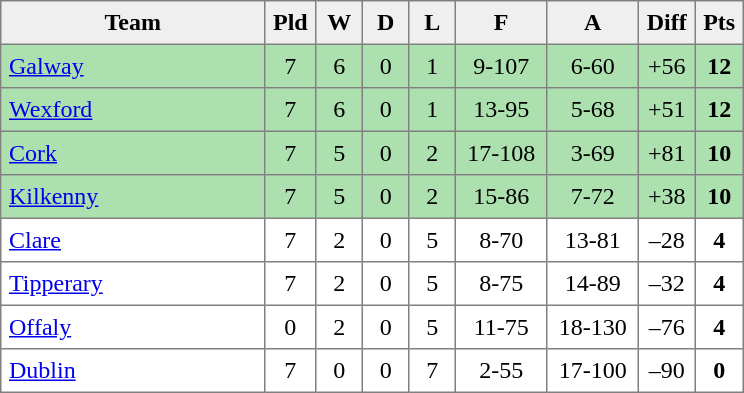<table style=border-collapse:collapse border=1 cellspacing=0 cellpadding=5>
<tr align=center bgcolor=#efefef>
<th width=165>Team</th>
<th width=20>Pld</th>
<th width=20>W</th>
<th width=20>D</th>
<th width=20>L</th>
<th width=50>F</th>
<th width=50>A</th>
<th width=20>Diff</th>
<th width=20>Pts</th>
</tr>
<tr align=center style="background:#ACE1AF;">
<td style="text-align:left;"><a href='#'>Galway</a></td>
<td>7</td>
<td>6</td>
<td>0</td>
<td>1</td>
<td>9-107</td>
<td>6-60</td>
<td>+56</td>
<td><strong>12</strong></td>
</tr>
<tr align=center style="background:#ACE1AF;">
<td style="text-align:left;"><a href='#'>Wexford</a></td>
<td>7</td>
<td>6</td>
<td>0</td>
<td>1</td>
<td>13-95</td>
<td>5-68</td>
<td>+51</td>
<td><strong>12</strong></td>
</tr>
<tr align=center style="background:#ACE1AF;">
<td style="text-align:left;"><a href='#'>Cork</a></td>
<td>7</td>
<td>5</td>
<td>0</td>
<td>2</td>
<td>17-108</td>
<td>3-69</td>
<td>+81</td>
<td><strong>10</strong></td>
</tr>
<tr align=center style="background:#ACE1AF;">
<td style="text-align:left;"><a href='#'>Kilkenny</a></td>
<td>7</td>
<td>5</td>
<td>0</td>
<td>2</td>
<td>15-86</td>
<td>7-72</td>
<td>+38</td>
<td><strong>10</strong></td>
</tr>
<tr align=center style="background:#FFFFFF;">
<td style="text-align:left;"><a href='#'>Clare</a></td>
<td>7</td>
<td>2</td>
<td>0</td>
<td>5</td>
<td>8-70</td>
<td>13-81</td>
<td>–28</td>
<td><strong>4</strong></td>
</tr>
<tr align=center style="background:#FFFFFF;">
<td style="text-align:left;"><a href='#'>Tipperary</a></td>
<td>7</td>
<td>2</td>
<td>0</td>
<td>5</td>
<td>8-75</td>
<td>14-89</td>
<td>–32</td>
<td><strong>4</strong></td>
</tr>
<tr align=center style="background:#FFFFFF;">
<td style="text-align:left;"><a href='#'>Offaly</a></td>
<td>0</td>
<td>2</td>
<td>0</td>
<td>5</td>
<td>11-75</td>
<td>18-130</td>
<td>–76</td>
<td><strong>4</strong></td>
</tr>
<tr align=center style="background:#FFFFFF;">
<td style="text-align:left;"><a href='#'>Dublin</a></td>
<td>7</td>
<td>0</td>
<td>0</td>
<td>7</td>
<td>2-55</td>
<td>17-100</td>
<td>–90</td>
<td><strong>0</strong></td>
</tr>
</table>
